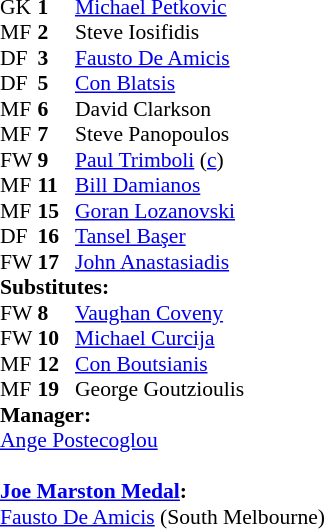<table style="font-size: 90%" cellspacing="0" cellpadding="0">
<tr>
<th width=25></th>
<th width=25></th>
</tr>
<tr>
<td>GK</td>
<td><strong>1</strong></td>
<td> <a href='#'>Michael Petkovic</a></td>
</tr>
<tr>
<td>MF</td>
<td><strong>2</strong></td>
<td> Steve Iosifidis</td>
</tr>
<tr>
<td>DF</td>
<td><strong>3</strong></td>
<td> <a href='#'>Fausto De Amicis</a></td>
</tr>
<tr>
<td>DF</td>
<td><strong>5</strong></td>
<td> <a href='#'>Con Blatsis</a></td>
</tr>
<tr>
<td>MF</td>
<td><strong>6</strong></td>
<td> David Clarkson</td>
</tr>
<tr>
<td>MF</td>
<td><strong>7</strong></td>
<td> Steve Panopoulos</td>
</tr>
<tr>
<td>FW</td>
<td><strong>9</strong></td>
<td> <a href='#'>Paul Trimboli</a> (<a href='#'>c</a>)</td>
</tr>
<tr>
<td>MF</td>
<td><strong>11</strong></td>
<td> <a href='#'>Bill Damianos</a></td>
</tr>
<tr>
<td>MF</td>
<td><strong>15</strong></td>
<td> <a href='#'>Goran Lozanovski</a></td>
<td></td>
<td></td>
<td></td>
</tr>
<tr>
<td>DF</td>
<td><strong>16</strong></td>
<td> <a href='#'>Tansel Başer</a></td>
</tr>
<tr>
<td>FW</td>
<td><strong>17</strong></td>
<td> <a href='#'>John Anastasiadis</a></td>
<td></td>
<td></td>
<td></td>
</tr>
<tr>
<td colspan=3><strong>Substitutes:</strong></td>
</tr>
<tr>
<td>FW</td>
<td><strong>8</strong></td>
<td> <a href='#'>Vaughan Coveny</a></td>
<td></td>
<td></td>
<td></td>
</tr>
<tr>
<td>FW</td>
<td><strong>10</strong></td>
<td> <a href='#'>Michael Curcija</a></td>
</tr>
<tr>
<td>MF</td>
<td><strong>12</strong></td>
<td> <a href='#'>Con Boutsianis</a></td>
<td></td>
<td></td>
<td></td>
</tr>
<tr>
<td>MF</td>
<td><strong>19</strong></td>
<td>  George Goutzioulis</td>
</tr>
<tr>
<td colspan=3><strong>Manager:</strong></td>
</tr>
<tr>
<td colspan=4> <a href='#'>Ange Postecoglou</a></td>
</tr>
<tr>
<td colspan=3><br><strong><a href='#'>Joe Marston Medal</a>:</strong></td>
</tr>
<tr>
<td colspan=4><a href='#'>Fausto De Amicis</a> (South Melbourne)</td>
</tr>
</table>
